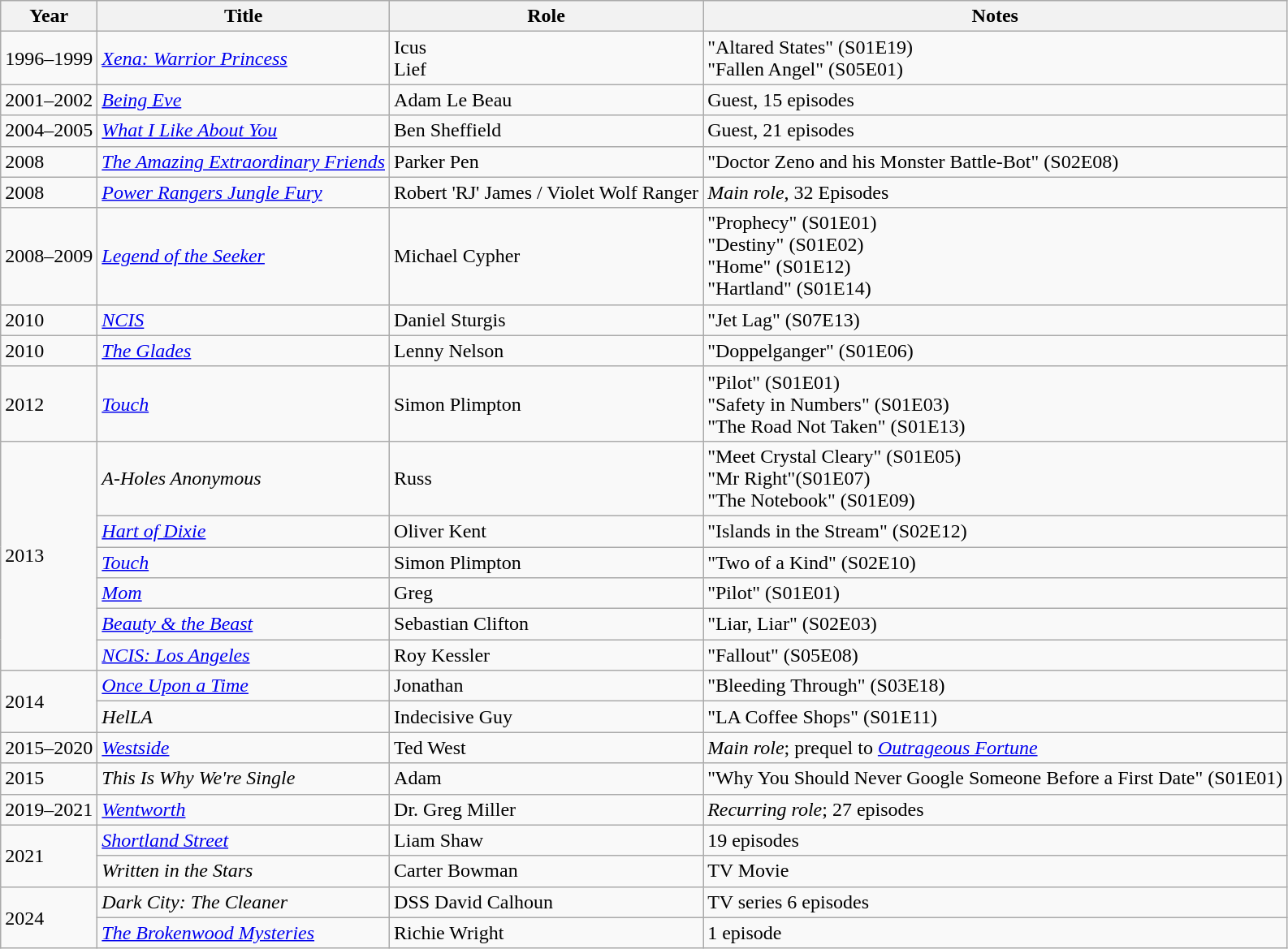<table class="wikitable sortable">
<tr>
<th>Year</th>
<th>Title</th>
<th>Role</th>
<th class="unsortable">Notes</th>
</tr>
<tr>
<td>1996–1999</td>
<td><em><a href='#'>Xena: Warrior Princess</a></em></td>
<td>Icus<br>Lief</td>
<td>"Altared States" (S01E19)<br>"Fallen Angel" (S05E01)</td>
</tr>
<tr>
<td>2001–2002</td>
<td><em><a href='#'>Being Eve</a></em></td>
<td>Adam Le Beau</td>
<td>Guest, 15 episodes</td>
</tr>
<tr>
<td>2004–2005</td>
<td><em><a href='#'>What I Like About You</a></em></td>
<td>Ben Sheffield</td>
<td>Guest, 21 episodes</td>
</tr>
<tr>
<td>2008</td>
<td><em><a href='#'>The Amazing Extraordinary Friends</a></em></td>
<td>Parker Pen</td>
<td>"Doctor Zeno and his Monster Battle-Bot" (S02E08)</td>
</tr>
<tr>
<td>2008</td>
<td><em><a href='#'>Power Rangers Jungle Fury</a></em></td>
<td>Robert 'RJ' James / Violet Wolf Ranger</td>
<td><em>Main role</em>, 32 Episodes</td>
</tr>
<tr>
<td>2008–2009</td>
<td><em><a href='#'>Legend of the Seeker</a></em></td>
<td>Michael Cypher</td>
<td>"Prophecy" (S01E01)<br>"Destiny" (S01E02)<br>"Home" (S01E12)<br>"Hartland" (S01E14)</td>
</tr>
<tr>
<td>2010</td>
<td><em><a href='#'>NCIS</a></em></td>
<td>Daniel Sturgis</td>
<td>"Jet Lag" (S07E13)</td>
</tr>
<tr>
<td>2010</td>
<td><em><a href='#'>The Glades</a></em></td>
<td>Lenny Nelson</td>
<td>"Doppelganger" (S01E06)</td>
</tr>
<tr>
<td>2012</td>
<td><em><a href='#'>Touch</a></em></td>
<td>Simon Plimpton</td>
<td>"Pilot" (S01E01)<br>"Safety in Numbers" (S01E03)<br>"The Road Not Taken" (S01E13)</td>
</tr>
<tr>
<td rowspan="6">2013</td>
<td><em>A-Holes Anonymous</em></td>
<td>Russ</td>
<td>"Meet Crystal Cleary" (S01E05)<br>"Mr Right"(S01E07)<br>"The Notebook" (S01E09)</td>
</tr>
<tr>
<td><em><a href='#'>Hart of Dixie</a></em></td>
<td>Oliver Kent</td>
<td>"Islands in the Stream" (S02E12)</td>
</tr>
<tr>
<td><em><a href='#'>Touch</a></em></td>
<td>Simon Plimpton</td>
<td>"Two of a Kind" (S02E10)</td>
</tr>
<tr>
<td><em><a href='#'>Mom</a></em></td>
<td>Greg</td>
<td>"Pilot" (S01E01)</td>
</tr>
<tr>
<td><em><a href='#'>Beauty & the Beast</a></em></td>
<td>Sebastian Clifton</td>
<td>"Liar, Liar" (S02E03)</td>
</tr>
<tr>
<td><em><a href='#'>NCIS: Los Angeles</a></em></td>
<td>Roy Kessler</td>
<td>"Fallout" (S05E08)</td>
</tr>
<tr>
<td rowspan="2">2014</td>
<td><em><a href='#'>Once Upon a Time</a></em></td>
<td>Jonathan</td>
<td>"Bleeding Through" (S03E18)</td>
</tr>
<tr>
<td><em>HelLA</em></td>
<td>Indecisive Guy</td>
<td>"LA Coffee Shops" (S01E11)</td>
</tr>
<tr>
<td>2015–2020</td>
<td><em><a href='#'>Westside</a></em></td>
<td>Ted West</td>
<td><em>Main role</em>; prequel to <em><a href='#'>Outrageous Fortune</a></em></td>
</tr>
<tr>
<td>2015</td>
<td><em>This Is Why We're Single</em></td>
<td>Adam</td>
<td>"Why You Should Never Google Someone Before a First Date" (S01E01)</td>
</tr>
<tr>
<td>2019–2021</td>
<td><em><a href='#'>Wentworth</a></em></td>
<td>Dr. Greg Miller</td>
<td><em>Recurring role</em>; 27 episodes</td>
</tr>
<tr>
<td rowspan="2">2021</td>
<td><em><a href='#'>Shortland Street</a></em></td>
<td>Liam Shaw</td>
<td>19 episodes</td>
</tr>
<tr>
<td><em>Written in the Stars</em></td>
<td>Carter Bowman</td>
<td>TV Movie</td>
</tr>
<tr>
<td rowspan="2">2024</td>
<td><em>Dark City: The Cleaner</em></td>
<td>DSS David Calhoun</td>
<td>TV series 6 episodes</td>
</tr>
<tr>
<td><em><a href='#'>The Brokenwood Mysteries</a></em></td>
<td>Richie Wright</td>
<td>1 episode</td>
</tr>
</table>
